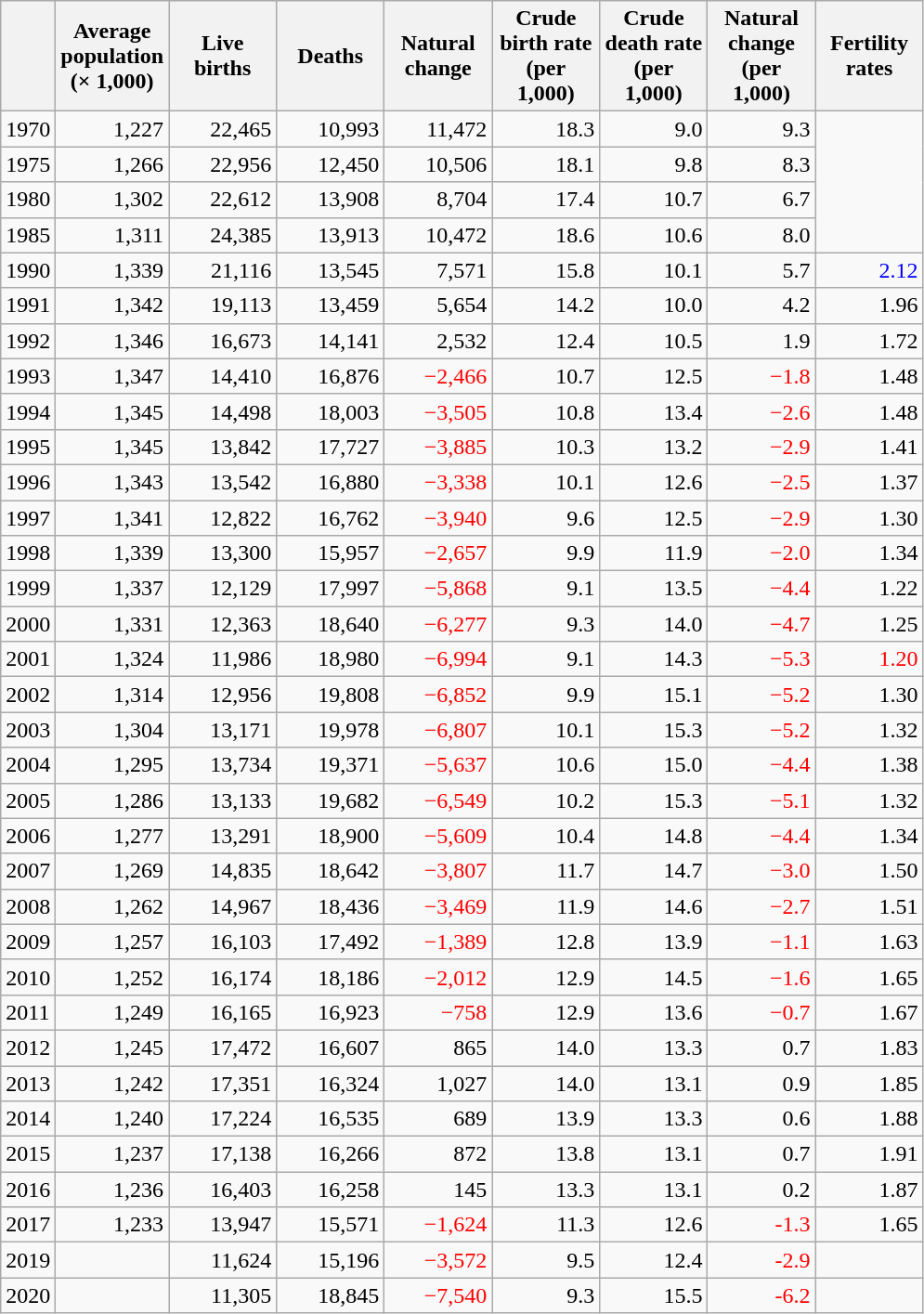<table class="wikitable">
<tr>
<th></th>
<th width="70pt">Average population (× 1,000)</th>
<th width="70pt">Live births</th>
<th width="70pt">Deaths</th>
<th width="70pt">Natural change</th>
<th width="70pt">Crude birth rate (per 1,000)</th>
<th width="70pt">Crude death rate (per 1,000)</th>
<th width="70pt">Natural change (per 1,000)</th>
<th width="70pt">Fertility rates</th>
</tr>
<tr>
<td>1970</td>
<td align="right">1,227</td>
<td align="right">22,465</td>
<td align="right">10,993</td>
<td align="right">11,472</td>
<td align="right">18.3</td>
<td align="right">9.0</td>
<td align="right">9.3</td>
</tr>
<tr>
<td>1975</td>
<td align="right">1,266</td>
<td align="right">22,956</td>
<td align="right">12,450</td>
<td align="right">10,506</td>
<td align="right">18.1</td>
<td align="right">9.8</td>
<td align="right">8.3</td>
</tr>
<tr>
<td>1980</td>
<td align="right">1,302</td>
<td align="right">22,612</td>
<td align="right">13,908</td>
<td align="right">8,704</td>
<td align="right">17.4</td>
<td align="right">10.7</td>
<td align="right">6.7</td>
</tr>
<tr>
<td>1985</td>
<td align="right">1,311</td>
<td align="right">24,385</td>
<td align="right">13,913</td>
<td align="right">10,472</td>
<td align="right">18.6</td>
<td align="right">10.6</td>
<td align="right">8.0</td>
</tr>
<tr>
<td>1990</td>
<td align="right">1,339</td>
<td align="right">21,116</td>
<td align="right">13,545</td>
<td align="right">7,571</td>
<td align="right">15.8</td>
<td align="right">10.1</td>
<td align="right">5.7</td>
<td align="right" style="color: blue">2.12</td>
</tr>
<tr>
<td>1991</td>
<td align="right">1,342</td>
<td align="right">19,113</td>
<td align="right">13,459</td>
<td align="right">5,654</td>
<td align="right">14.2</td>
<td align="right">10.0</td>
<td align="right">4.2</td>
<td align="right">1.96</td>
</tr>
<tr>
<td>1992</td>
<td align="right">1,346</td>
<td align="right">16,673</td>
<td align="right">14,141</td>
<td align="right">2,532</td>
<td align="right">12.4</td>
<td align="right">10.5</td>
<td align="right">1.9</td>
<td align="right">1.72</td>
</tr>
<tr>
<td>1993</td>
<td align="right">1,347</td>
<td align="right">14,410</td>
<td align="right">16,876</td>
<td align="right" style="color: red">−2,466</td>
<td align="right">10.7</td>
<td align="right">12.5</td>
<td align="right" style="color: red">−1.8</td>
<td align="right">1.48</td>
</tr>
<tr>
<td>1994</td>
<td align="right">1,345</td>
<td align="right">14,498</td>
<td align="right">18,003</td>
<td align="right" style="color: red">−3,505</td>
<td align="right">10.8</td>
<td align="right">13.4</td>
<td align="right" style="color: red">−2.6</td>
<td align="right">1.48</td>
</tr>
<tr>
<td>1995</td>
<td align="right">1,345</td>
<td align="right">13,842</td>
<td align="right">17,727</td>
<td align="right" style="color: red">−3,885</td>
<td align="right">10.3</td>
<td align="right">13.2</td>
<td align="right" style="color: red">−2.9</td>
<td align="right">1.41</td>
</tr>
<tr>
<td>1996</td>
<td align="right">1,343</td>
<td align="right">13,542</td>
<td align="right">16,880</td>
<td align="right" style="color: red">−3,338</td>
<td align="right">10.1</td>
<td align="right">12.6</td>
<td align="right" style="color: red">−2.5</td>
<td align="right">1.37</td>
</tr>
<tr>
<td>1997</td>
<td align="right">1,341</td>
<td align="right">12,822</td>
<td align="right">16,762</td>
<td align="right" style="color: red">−3,940</td>
<td align="right">9.6</td>
<td align="right">12.5</td>
<td align="right" style="color: red">−2.9</td>
<td align="right">1.30</td>
</tr>
<tr>
<td>1998</td>
<td align="right">1,339</td>
<td align="right">13,300</td>
<td align="right">15,957</td>
<td align="right" style="color: red">−2,657</td>
<td align="right">9.9</td>
<td align="right">11.9</td>
<td align="right" style="color: red">−2.0</td>
<td align="right">1.34</td>
</tr>
<tr>
<td>1999</td>
<td align="right">1,337</td>
<td align="right">12,129</td>
<td align="right">17,997</td>
<td align="right" style="color: red">−5,868</td>
<td align="right">9.1</td>
<td align="right">13.5</td>
<td align="right" style="color: red">−4.4</td>
<td align="right">1.22</td>
</tr>
<tr>
<td>2000</td>
<td align="right">1,331</td>
<td align="right">12,363</td>
<td align="right">18,640</td>
<td align="right" style="color: red">−6,277</td>
<td align="right">9.3</td>
<td align="right">14.0</td>
<td align="right" style="color: red">−4.7</td>
<td align="right">1.25</td>
</tr>
<tr>
<td>2001</td>
<td align="right">1,324</td>
<td align="right">11,986</td>
<td align="right">18,980</td>
<td align="right" style="color: red">−6,994</td>
<td align="right">9.1</td>
<td align="right">14.3</td>
<td align="right" style="color: red">−5.3</td>
<td align="right" style="color: red">1.20</td>
</tr>
<tr>
<td>2002</td>
<td align="right">1,314</td>
<td align="right">12,956</td>
<td align="right">19,808</td>
<td align="right" style="color: red">−6,852</td>
<td align="right">9.9</td>
<td align="right">15.1</td>
<td align="right" style="color: red">−5.2</td>
<td align="right">1.30</td>
</tr>
<tr>
<td>2003</td>
<td align="right">1,304</td>
<td align="right">13,171</td>
<td align="right">19,978</td>
<td align="right" style="color: red">−6,807</td>
<td align="right">10.1</td>
<td align="right">15.3</td>
<td align="right" style="color: red">−5.2</td>
<td align="right">1.32</td>
</tr>
<tr>
<td>2004</td>
<td align="right">1,295</td>
<td align="right">13,734</td>
<td align="right">19,371</td>
<td align="right" style="color: red">−5,637</td>
<td align="right">10.6</td>
<td align="right">15.0</td>
<td align="right" style="color: red">−4.4</td>
<td align="right">1.38</td>
</tr>
<tr>
<td>2005</td>
<td align="right">1,286</td>
<td align="right">13,133</td>
<td align="right">19,682</td>
<td align="right" style="color: red">−6,549</td>
<td align="right">10.2</td>
<td align="right">15.3</td>
<td align="right" style="color: red">−5.1</td>
<td align="right">1.32</td>
</tr>
<tr>
<td>2006</td>
<td align="right">1,277</td>
<td align="right">13,291</td>
<td align="right">18,900</td>
<td align="right" style="color: red">−5,609</td>
<td align="right">10.4</td>
<td align="right">14.8</td>
<td align="right" style="color: red">−4.4</td>
<td align="right">1.34</td>
</tr>
<tr>
<td>2007</td>
<td align="right">1,269</td>
<td align="right">14,835</td>
<td align="right">18,642</td>
<td align="right" style="color: red">−3,807</td>
<td align="right">11.7</td>
<td align="right">14.7</td>
<td align="right" style="color: red">−3.0</td>
<td align="right">1.50</td>
</tr>
<tr>
<td>2008</td>
<td align="right">1,262</td>
<td align="right">14,967</td>
<td align="right">18,436</td>
<td align="right" style="color: red">−3,469</td>
<td align="right">11.9</td>
<td align="right">14.6</td>
<td align="right" style="color: red">−2.7</td>
<td align="right">1.51</td>
</tr>
<tr>
<td>2009</td>
<td align="right">1,257</td>
<td align="right">16,103</td>
<td align="right">17,492</td>
<td align="right" style="color: red">−1,389</td>
<td align="right">12.8</td>
<td align="right">13.9</td>
<td align="right" style="color: red">−1.1</td>
<td align="right">1.63</td>
</tr>
<tr>
<td>2010</td>
<td align="right">1,252</td>
<td align="right">16,174</td>
<td align="right">18,186</td>
<td align="right" style="color: red">−2,012</td>
<td align="right">12.9</td>
<td align="right">14.5</td>
<td align="right" style="color: red">−1.6</td>
<td align="right">1.65</td>
</tr>
<tr>
<td>2011</td>
<td align="right">1,249</td>
<td align="right">16,165</td>
<td align="right">16,923</td>
<td align="right" style="color: red">−758</td>
<td align="right">12.9</td>
<td align="right">13.6</td>
<td align="right" style="color: red">−0.7</td>
<td align="right">1.67</td>
</tr>
<tr>
<td>2012</td>
<td align="right">1,245</td>
<td align="right">17,472</td>
<td align="right">16,607</td>
<td align="right">865</td>
<td align="right">14.0</td>
<td align="right">13.3</td>
<td align="right">0.7</td>
<td align="right">1.83</td>
</tr>
<tr>
<td>2013</td>
<td align="right">1,242</td>
<td align="right">17,351</td>
<td align="right">16,324</td>
<td align="right">1,027</td>
<td align="right">14.0</td>
<td align="right">13.1</td>
<td align="right">0.9</td>
<td align="right">1.85</td>
</tr>
<tr>
<td>2014</td>
<td align="right">1,240</td>
<td align="right">17,224</td>
<td align="right">16,535</td>
<td align="right">689</td>
<td align="right">13.9</td>
<td align="right">13.3</td>
<td align="right">0.6</td>
<td align="right">1.88</td>
</tr>
<tr>
<td>2015</td>
<td align="right">1,237</td>
<td align="right">17,138</td>
<td align="right">16,266</td>
<td align="right">872</td>
<td align="right">13.8</td>
<td align="right">13.1</td>
<td align="right">0.7</td>
<td align="right">1.91</td>
</tr>
<tr>
<td>2016</td>
<td align="right">1,236</td>
<td align="right">16,403</td>
<td align="right">16,258</td>
<td align="right">145</td>
<td align="right">13.3</td>
<td align="right">13.1</td>
<td align="right">0.2</td>
<td align="right">1.87</td>
</tr>
<tr>
<td>2017</td>
<td align="right">1,233</td>
<td align="right">13,947</td>
<td align="right">15,571</td>
<td align="right" style="color: red">−1,624</td>
<td align="right">11.3</td>
<td align="right">12.6</td>
<td align="right" style="color: red">-1.3</td>
<td align="right">1.65</td>
</tr>
<tr>
<td>2019</td>
<td align="right"></td>
<td align="right">11,624</td>
<td align="right">15,196</td>
<td align="right" style="color: red">−3,572</td>
<td align="right">9.5</td>
<td align="right">12.4</td>
<td align="right" style="color: red">-2.9</td>
<td align="right"></td>
</tr>
<tr>
<td>2020</td>
<td align="right"></td>
<td align="right">11,305</td>
<td align="right">18,845</td>
<td align="right" style="color: red">−7,540</td>
<td align="right">9.3</td>
<td align="right">15.5</td>
<td align="right" style="color: red">-6.2</td>
<td align="right"></td>
</tr>
</table>
